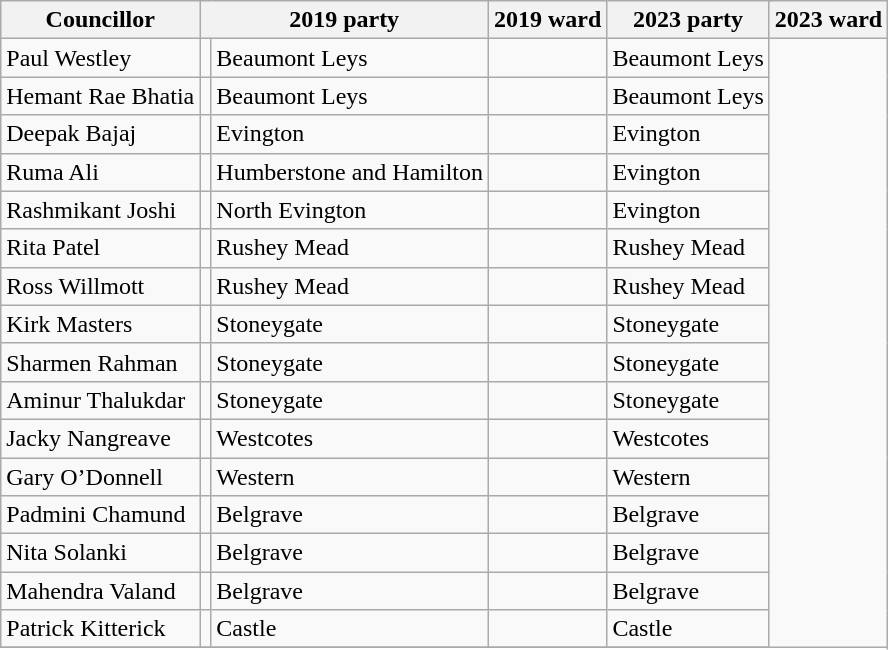<table class="wikitable sortable">
<tr>
<th>Councillor</th>
<th colspan="2">2019 party</th>
<th>2019 ward</th>
<th colspan="2">2023 party</th>
<th>2023 ward</th>
</tr>
<tr>
<td>Paul Westley</td>
<td></td>
<td>Beaumont Leys</td>
<td></td>
<td>Beaumont Leys</td>
</tr>
<tr>
<td>Hemant Rae Bhatia</td>
<td></td>
<td>Beaumont Leys</td>
<td></td>
<td>Beaumont Leys</td>
</tr>
<tr>
<td>Deepak Bajaj</td>
<td></td>
<td>Evington</td>
<td></td>
<td>Evington</td>
</tr>
<tr>
<td>Ruma Ali</td>
<td></td>
<td>Humberstone and Hamilton</td>
<td></td>
<td>Evington</td>
</tr>
<tr>
<td>Rashmikant Joshi</td>
<td></td>
<td>North Evington</td>
<td></td>
<td>Evington</td>
</tr>
<tr>
<td>Rita Patel</td>
<td></td>
<td>Rushey Mead</td>
<td></td>
<td>Rushey Mead</td>
</tr>
<tr>
<td>Ross Willmott</td>
<td></td>
<td>Rushey Mead</td>
<td></td>
<td>Rushey Mead</td>
</tr>
<tr>
<td>Kirk Masters</td>
<td></td>
<td>Stoneygate</td>
<td></td>
<td>Stoneygate</td>
</tr>
<tr>
<td>Sharmen Rahman</td>
<td></td>
<td>Stoneygate</td>
<td></td>
<td>Stoneygate</td>
</tr>
<tr>
<td>Aminur Thalukdar</td>
<td></td>
<td>Stoneygate</td>
<td></td>
<td>Stoneygate</td>
</tr>
<tr>
<td>Jacky Nangreave</td>
<td></td>
<td>Westcotes</td>
<td></td>
<td>Westcotes</td>
</tr>
<tr>
<td>Gary O’Donnell</td>
<td></td>
<td>Western</td>
<td></td>
<td>Western</td>
</tr>
<tr>
<td>Padmini Chamund</td>
<td></td>
<td>Belgrave</td>
<td></td>
<td>Belgrave</td>
</tr>
<tr>
<td>Nita Solanki</td>
<td></td>
<td>Belgrave</td>
<td></td>
<td>Belgrave</td>
</tr>
<tr>
<td>Mahendra Valand</td>
<td></td>
<td>Belgrave</td>
<td></td>
<td>Belgrave</td>
</tr>
<tr>
<td>Patrick Kitterick</td>
<td></td>
<td>Castle</td>
<td></td>
<td>Castle</td>
</tr>
<tr>
</tr>
</table>
